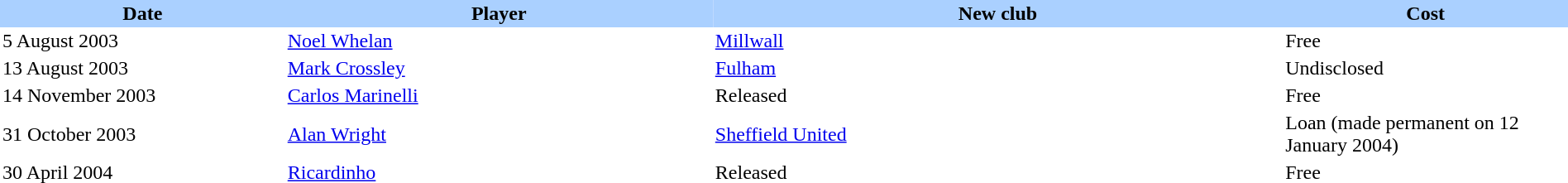<table border="0" cellspacing="0" cellpadding="2">
<tr bgcolor=AAD0FF>
<th width=10%>Date</th>
<th width=15%>Player</th>
<th width=20%>New club</th>
<th width=10%>Cost</th>
</tr>
<tr>
<td>5 August 2003</td>
<td> <a href='#'>Noel Whelan</a></td>
<td><a href='#'>Millwall</a></td>
<td>Free</td>
</tr>
<tr>
<td>13 August 2003</td>
<td> <a href='#'>Mark Crossley</a></td>
<td><a href='#'>Fulham</a></td>
<td>Undisclosed</td>
</tr>
<tr>
<td>14 November 2003</td>
<td> <a href='#'>Carlos Marinelli</a></td>
<td>Released</td>
<td>Free</td>
</tr>
<tr>
<td>31 October 2003</td>
<td> <a href='#'>Alan Wright</a></td>
<td><a href='#'>Sheffield United</a></td>
<td>Loan (made permanent on 12 January 2004)</td>
</tr>
<tr>
<td>30 April 2004</td>
<td> <a href='#'>Ricardinho</a></td>
<td>Released</td>
<td>Free</td>
</tr>
</table>
